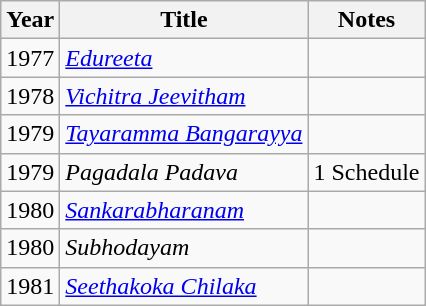<table class="wikitable">
<tr>
<th>Year</th>
<th>Title</th>
<th>Notes</th>
</tr>
<tr>
<td>1977</td>
<td><em><a href='#'>Edureeta</a></em></td>
<td></td>
</tr>
<tr>
<td>1978</td>
<td><em><a href='#'>Vichitra Jeevitham</a></em></td>
<td></td>
</tr>
<tr>
<td>1979</td>
<td><em><a href='#'>Tayaramma Bangarayya</a></em></td>
<td></td>
</tr>
<tr>
<td>1979</td>
<td><em>Pagadala Padava</em></td>
<td>1 Schedule</td>
</tr>
<tr>
<td>1980</td>
<td><em><a href='#'>Sankarabharanam</a></em></td>
<td></td>
</tr>
<tr>
<td>1980</td>
<td><em>Subhodayam</em></td>
<td></td>
</tr>
<tr>
<td>1981</td>
<td><em><a href='#'>Seethakoka Chilaka</a></em></td>
<td></td>
</tr>
</table>
